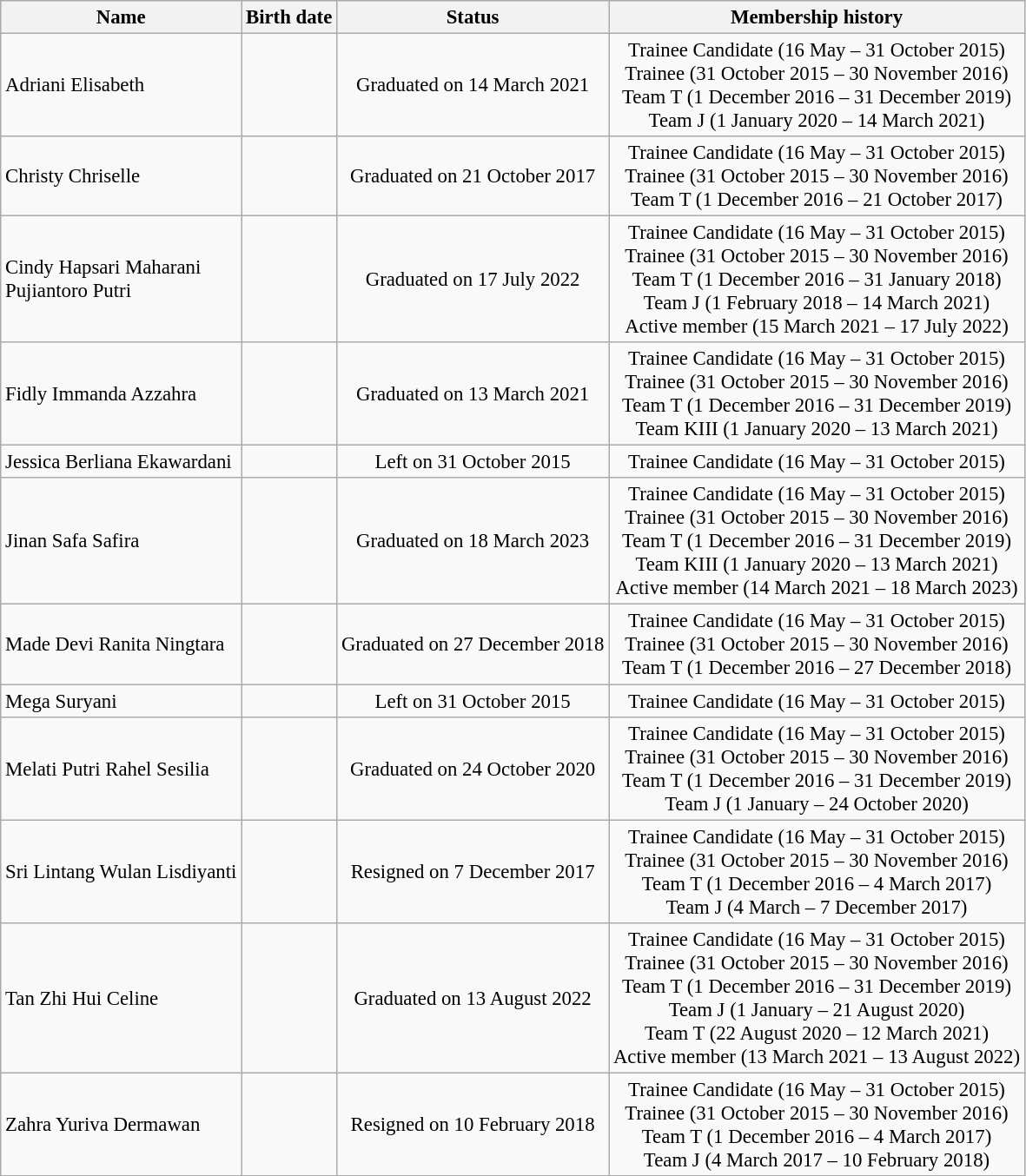<table class="wikitable sortable" style="font-size:95%;">
<tr>
<th>Name</th>
<th>Birth date</th>
<th>Status</th>
<th class="unsortable">Membership history</th>
</tr>
<tr>
<td>Adriani Elisabeth</td>
<td style="text-align:left;"></td>
<td style="text-align:center;">Graduated on 14 March 2021</td>
<td style="text-align:center;">Trainee Candidate (16 May – 31 October 2015)<br>Trainee (31 October 2015 – 30 November 2016)<br>Team T (1 December 2016 – 31 December 2019)<br>Team J (1 January 2020 – 14 March 2021)</td>
</tr>
<tr>
<td>Christy Chriselle</td>
<td style="text-align:left;"></td>
<td style="text-align:center;">Graduated on 21 October 2017</td>
<td style="text-align:center;">Trainee Candidate (16 May – 31 October 2015)<br>Trainee (31 October 2015 – 30 November 2016)<br>Team T (1 December 2016 – 21 October 2017)</td>
</tr>
<tr>
<td>Cindy Hapsari Maharani<br>Pujiantoro Putri</td>
<td style="text-align:left;"></td>
<td style="text-align:center;">Graduated on 17 July 2022</td>
<td style="text-align:center;">Trainee Candidate (16 May – 31 October 2015)<br>Trainee (31 October 2015 – 30 November 2016)<br>Team T (1 December 2016 – 31 January 2018)<br>Team J (1 February 2018 – 14 March 2021)<br>Active member (15 March 2021 – 17 July 2022)</td>
</tr>
<tr>
<td>Fidly Immanda Azzahra</td>
<td style="text-align:left;"></td>
<td style="text-align:center;">Graduated on 13 March 2021</td>
<td style="text-align:center;">Trainee Candidate (16 May – 31 October 2015)<br>Trainee (31 October 2015 – 30 November 2016)<br>Team T (1 December 2016 – 31 December 2019)<br>Team KIII (1 January 2020 – 13 March 2021)</td>
</tr>
<tr>
<td>Jessica Berliana Ekawardani</td>
<td style="text-align:left;"></td>
<td style="text-align:center;">Left on 31 October 2015</td>
<td style="text-align:center;">Trainee Candidate (16 May – 31 October 2015)</td>
</tr>
<tr>
<td>Jinan Safa Safira</td>
<td style="text-align:left;"></td>
<td style="text-align:center;">Graduated on 18 March 2023</td>
<td style="text-align:center;">Trainee Candidate (16 May – 31 October 2015)<br>Trainee (31 October 2015 – 30 November 2016)<br>Team T (1 December 2016 – 31 December 2019)<br>Team KIII (1 January 2020 – 13 March 2021)<br>Active member (14 March 2021 – 18 March 2023)</td>
</tr>
<tr>
<td>Made Devi Ranita Ningtara</td>
<td style="text-align:left;"></td>
<td style="text-align:center;">Graduated on 27 December 2018</td>
<td style="text-align:center;">Trainee Candidate (16 May – 31 October 2015)<br>Trainee (31 October 2015 – 30 November 2016)<br>Team T (1 December 2016 – 27 December 2018)</td>
</tr>
<tr>
<td>Mega Suryani</td>
<td style="text-align:left;"></td>
<td style="text-align:center;">Left on 31 October 2015</td>
<td style="text-align:center;">Trainee Candidate (16 May – 31 October 2015)</td>
</tr>
<tr>
<td>Melati Putri Rahel Sesilia</td>
<td style="text-align:left;"></td>
<td style="text-align:center;">Graduated on 24 October 2020</td>
<td style="text-align:center;">Trainee Candidate (16 May – 31 October 2015)<br>Trainee (31 October 2015 – 30 November 2016)<br>Team T (1 December 2016 – 31 December 2019)<br>Team J (1 January – 24 October 2020)</td>
</tr>
<tr>
<td>Sri Lintang Wulan Lisdiyanti</td>
<td style="text-align:left;"></td>
<td style="text-align:center;">Resigned on 7 December 2017</td>
<td style="text-align:center;">Trainee Candidate (16 May – 31 October 2015)<br>Trainee (31 October 2015 – 30 November 2016)<br>Team T (1 December 2016 – 4 March 2017)<br>Team J (4 March – 7 December 2017)</td>
</tr>
<tr>
<td> Tan Zhi Hui Celine</td>
<td style="text-align:left;"></td>
<td style="text-align:center;">Graduated on 13 August 2022</td>
<td style="text-align:center;">Trainee Candidate (16 May – 31 October 2015)<br>Trainee (31 October 2015 – 30 November 2016)<br>Team T (1 December 2016 – 31 December 2019)<br>Team J (1 January – 21 August 2020)<br>Team T (22 August 2020 – 12 March 2021)<br>Active member (13 March 2021 – 13 August 2022)</td>
</tr>
<tr>
<td>Zahra Yuriva Dermawan</td>
<td style="text-align:left;"></td>
<td style="text-align:center;">Resigned on 10 February 2018</td>
<td style="text-align:center;">Trainee Candidate (16 May – 31 October 2015)<br>Trainee (31 October 2015 – 30 November 2016)<br>Team T (1 December 2016 – 4 March 2017)<br>Team J (4 March 2017 – 10 February 2018)</td>
</tr>
</table>
